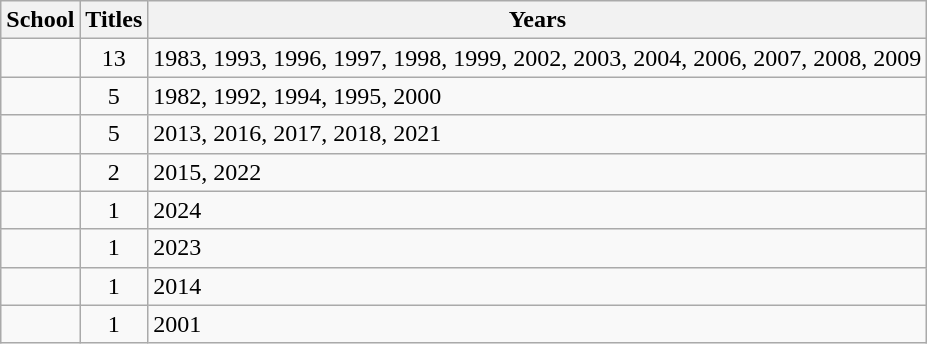<table class="wikitable sortable" style=text-align:center>
<tr>
<th>School</th>
<th>Titles</th>
<th>Years</th>
</tr>
<tr>
<td style=><strong></strong></td>
<td>13</td>
<td align=left>1983, 1993, 1996, 1997, 1998, 1999, 2002, 2003, 2004, 2006, 2007, 2008, 2009</td>
</tr>
<tr>
<td style=><strong></strong></td>
<td>5</td>
<td align=left>1982, 1992, 1994, 1995, 2000</td>
</tr>
<tr>
<td style=><strong></strong></td>
<td>5</td>
<td align=left>2013, 2016, 2017, 2018, 2021</td>
</tr>
<tr>
<td style=><strong> </strong></td>
<td>2</td>
<td align=left>2015, 2022</td>
</tr>
<tr>
<td style=><strong> </strong></td>
<td>1</td>
<td align=left>2024</td>
</tr>
<tr>
<td style=><strong></strong></td>
<td>1</td>
<td align=left>2023</td>
</tr>
<tr>
<td style=><strong></strong></td>
<td>1</td>
<td align=left>2014</td>
</tr>
<tr>
<td style=><strong></strong></td>
<td>1</td>
<td align=left>2001</td>
</tr>
</table>
